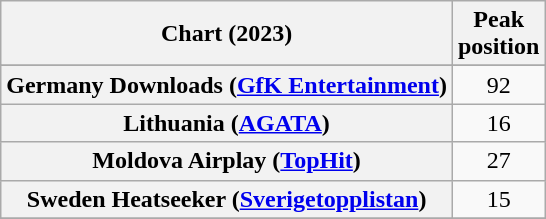<table class="wikitable sortable plainrowheaders" style="text-align:center">
<tr>
<th scope="col">Chart (2023)</th>
<th scope="col">Peak<br>position</th>
</tr>
<tr>
</tr>
<tr>
<th scope="row">Germany Downloads (<a href='#'>GfK Entertainment</a>)</th>
<td>92</td>
</tr>
<tr>
<th scope="row">Lithuania (<a href='#'>AGATA</a>)</th>
<td>16</td>
</tr>
<tr>
<th scope="row">Moldova Airplay (<a href='#'>TopHit</a>)</th>
<td>27</td>
</tr>
<tr>
<th scope="row">Sweden Heatseeker (<a href='#'>Sverigetopplistan</a>)</th>
<td>15</td>
</tr>
<tr>
</tr>
</table>
